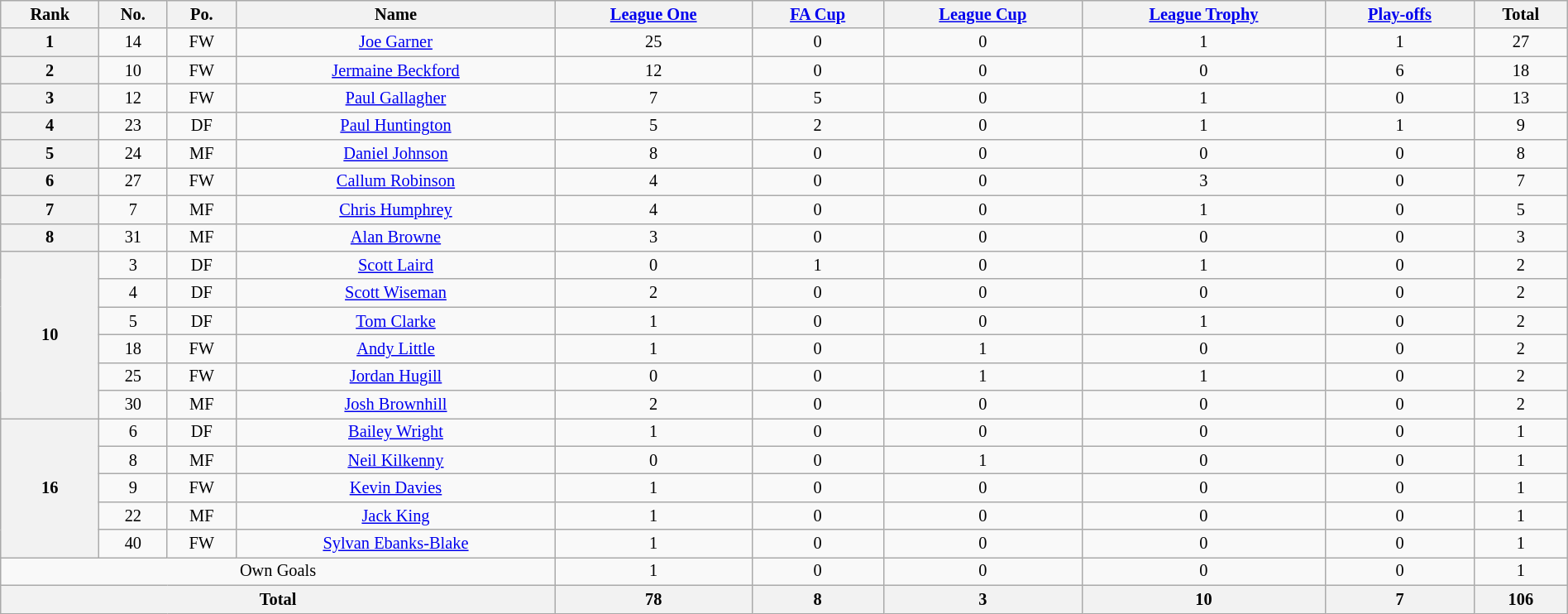<table class="wikitable" style="text-align:center; font-size:85%; width:100%;">
<tr>
<th>Rank</th>
<th>No.</th>
<th>Po.</th>
<th>Name</th>
<th><a href='#'>League One</a></th>
<th><a href='#'>FA Cup</a></th>
<th><a href='#'>League Cup</a></th>
<th><a href='#'>League Trophy</a></th>
<th><a href='#'>Play-offs</a></th>
<th>Total</th>
</tr>
<tr>
<th>1</th>
<td>14</td>
<td>FW</td>
<td> <a href='#'>Joe Garner</a></td>
<td>25</td>
<td>0</td>
<td>0</td>
<td>1</td>
<td>1</td>
<td>27</td>
</tr>
<tr>
<th>2</th>
<td>10</td>
<td>FW</td>
<td> <a href='#'>Jermaine Beckford</a></td>
<td>12</td>
<td>0</td>
<td>0</td>
<td>0</td>
<td>6</td>
<td>18</td>
</tr>
<tr>
<th>3</th>
<td>12</td>
<td>FW</td>
<td> <a href='#'>Paul Gallagher</a></td>
<td>7</td>
<td>5</td>
<td>0</td>
<td>1</td>
<td>0</td>
<td>13</td>
</tr>
<tr>
<th>4</th>
<td>23</td>
<td>DF</td>
<td> <a href='#'>Paul Huntington</a></td>
<td>5</td>
<td>2</td>
<td>0</td>
<td>1</td>
<td>1</td>
<td>9</td>
</tr>
<tr>
<th>5</th>
<td>24</td>
<td>MF</td>
<td> <a href='#'>Daniel Johnson</a></td>
<td>8</td>
<td>0</td>
<td>0</td>
<td>0</td>
<td>0</td>
<td>8</td>
</tr>
<tr>
<th>6</th>
<td>27</td>
<td>FW</td>
<td> <a href='#'>Callum Robinson</a></td>
<td>4</td>
<td>0</td>
<td>0</td>
<td>3</td>
<td>0</td>
<td>7</td>
</tr>
<tr>
<th>7</th>
<td>7</td>
<td>MF</td>
<td> <a href='#'>Chris Humphrey</a></td>
<td>4</td>
<td>0</td>
<td>0</td>
<td>1</td>
<td>0</td>
<td>5</td>
</tr>
<tr>
<th>8</th>
<td>31</td>
<td>MF</td>
<td> <a href='#'>Alan Browne</a></td>
<td>3</td>
<td>0</td>
<td>0</td>
<td>0</td>
<td>0</td>
<td>3</td>
</tr>
<tr>
<th rowspan=6>10</th>
<td>3</td>
<td>DF</td>
<td> <a href='#'>Scott Laird</a></td>
<td>0</td>
<td>1</td>
<td>0</td>
<td>1</td>
<td>0</td>
<td>2</td>
</tr>
<tr>
<td>4</td>
<td>DF</td>
<td> <a href='#'>Scott Wiseman</a></td>
<td>2</td>
<td>0</td>
<td>0</td>
<td>0</td>
<td>0</td>
<td>2</td>
</tr>
<tr>
<td>5</td>
<td>DF</td>
<td> <a href='#'>Tom Clarke</a></td>
<td>1</td>
<td>0</td>
<td>0</td>
<td>1</td>
<td>0</td>
<td>2</td>
</tr>
<tr>
<td>18</td>
<td>FW</td>
<td> <a href='#'>Andy Little</a></td>
<td>1</td>
<td>0</td>
<td>1</td>
<td>0</td>
<td>0</td>
<td>2</td>
</tr>
<tr>
<td>25</td>
<td>FW</td>
<td> <a href='#'>Jordan Hugill</a></td>
<td>0</td>
<td>0</td>
<td>1</td>
<td>1</td>
<td>0</td>
<td>2</td>
</tr>
<tr>
<td>30</td>
<td>MF</td>
<td> <a href='#'>Josh Brownhill</a></td>
<td>2</td>
<td>0</td>
<td>0</td>
<td>0</td>
<td>0</td>
<td>2</td>
</tr>
<tr>
<th rowspan=5>16</th>
<td>6</td>
<td>DF</td>
<td> <a href='#'>Bailey Wright</a></td>
<td>1</td>
<td>0</td>
<td>0</td>
<td>0</td>
<td>0</td>
<td>1</td>
</tr>
<tr>
<td>8</td>
<td>MF</td>
<td> <a href='#'>Neil Kilkenny</a></td>
<td>0</td>
<td>0</td>
<td>1</td>
<td>0</td>
<td>0</td>
<td>1</td>
</tr>
<tr>
<td>9</td>
<td>FW</td>
<td> <a href='#'>Kevin Davies</a></td>
<td>1</td>
<td>0</td>
<td>0</td>
<td>0</td>
<td>0</td>
<td>1</td>
</tr>
<tr>
<td>22</td>
<td>MF</td>
<td> <a href='#'>Jack King</a></td>
<td>1</td>
<td>0</td>
<td>0</td>
<td>0</td>
<td>0</td>
<td>1</td>
</tr>
<tr>
<td>40</td>
<td>FW</td>
<td> <a href='#'>Sylvan Ebanks-Blake</a></td>
<td>1</td>
<td>0</td>
<td>0</td>
<td>0</td>
<td>0</td>
<td>1</td>
</tr>
<tr>
<td colspan=4>Own Goals</td>
<td>1</td>
<td>0</td>
<td>0</td>
<td>0</td>
<td>0</td>
<td>1</td>
</tr>
<tr>
<th colspan=4>Total</th>
<th>78</th>
<th>8</th>
<th>3</th>
<th>10</th>
<th>7</th>
<th>106</th>
</tr>
</table>
